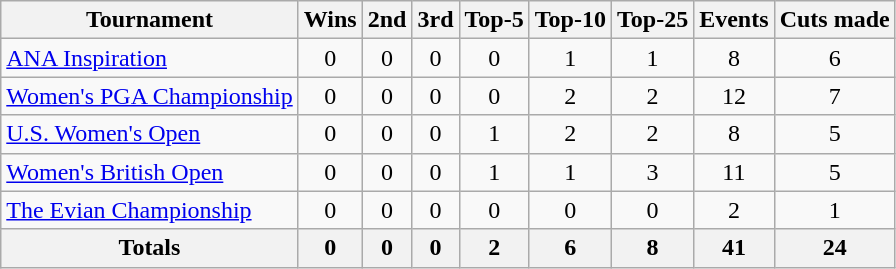<table class=wikitable style=text-align:center>
<tr>
<th>Tournament</th>
<th>Wins</th>
<th>2nd</th>
<th>3rd</th>
<th>Top-5</th>
<th>Top-10</th>
<th>Top-25</th>
<th>Events</th>
<th>Cuts made</th>
</tr>
<tr>
<td align=left><a href='#'>ANA Inspiration</a></td>
<td>0</td>
<td>0</td>
<td>0</td>
<td>0</td>
<td>1</td>
<td>1</td>
<td>8</td>
<td>6</td>
</tr>
<tr>
<td align=left><a href='#'>Women's PGA Championship</a></td>
<td>0</td>
<td>0</td>
<td>0</td>
<td>0</td>
<td>2</td>
<td>2</td>
<td>12</td>
<td>7</td>
</tr>
<tr>
<td align=left><a href='#'>U.S. Women's Open</a></td>
<td>0</td>
<td>0</td>
<td>0</td>
<td>1</td>
<td>2</td>
<td>2</td>
<td>8</td>
<td>5</td>
</tr>
<tr>
<td align=left><a href='#'>Women's British Open</a></td>
<td>0</td>
<td>0</td>
<td>0</td>
<td>1</td>
<td>1</td>
<td>3</td>
<td>11</td>
<td>5</td>
</tr>
<tr>
<td align=left><a href='#'>The Evian Championship</a></td>
<td>0</td>
<td>0</td>
<td>0</td>
<td>0</td>
<td>0</td>
<td>0</td>
<td>2</td>
<td>1</td>
</tr>
<tr>
<th>Totals</th>
<th>0</th>
<th>0</th>
<th>0</th>
<th>2</th>
<th>6</th>
<th>8</th>
<th>41</th>
<th>24</th>
</tr>
</table>
